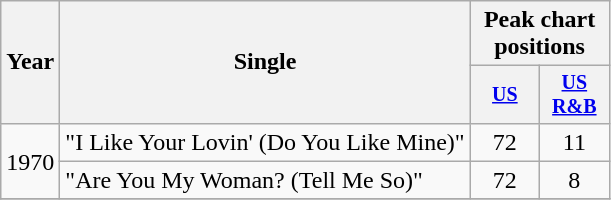<table class="wikitable" style="text-align:center;">
<tr>
<th rowspan="2">Year</th>
<th rowspan="2">Single</th>
<th colspan="2">Peak chart positions</th>
</tr>
<tr style="font-size:smaller;">
<th width="40"><a href='#'>US</a><br></th>
<th width="40"><a href='#'>US<br>R&B</a><br></th>
</tr>
<tr>
<td rowspan="2">1970</td>
<td align="left">"I Like Your Lovin' (Do You Like Mine)"</td>
<td>72</td>
<td>11</td>
</tr>
<tr>
<td align="left">"Are You My Woman? (Tell Me So)"</td>
<td>72</td>
<td>8</td>
</tr>
<tr>
</tr>
</table>
